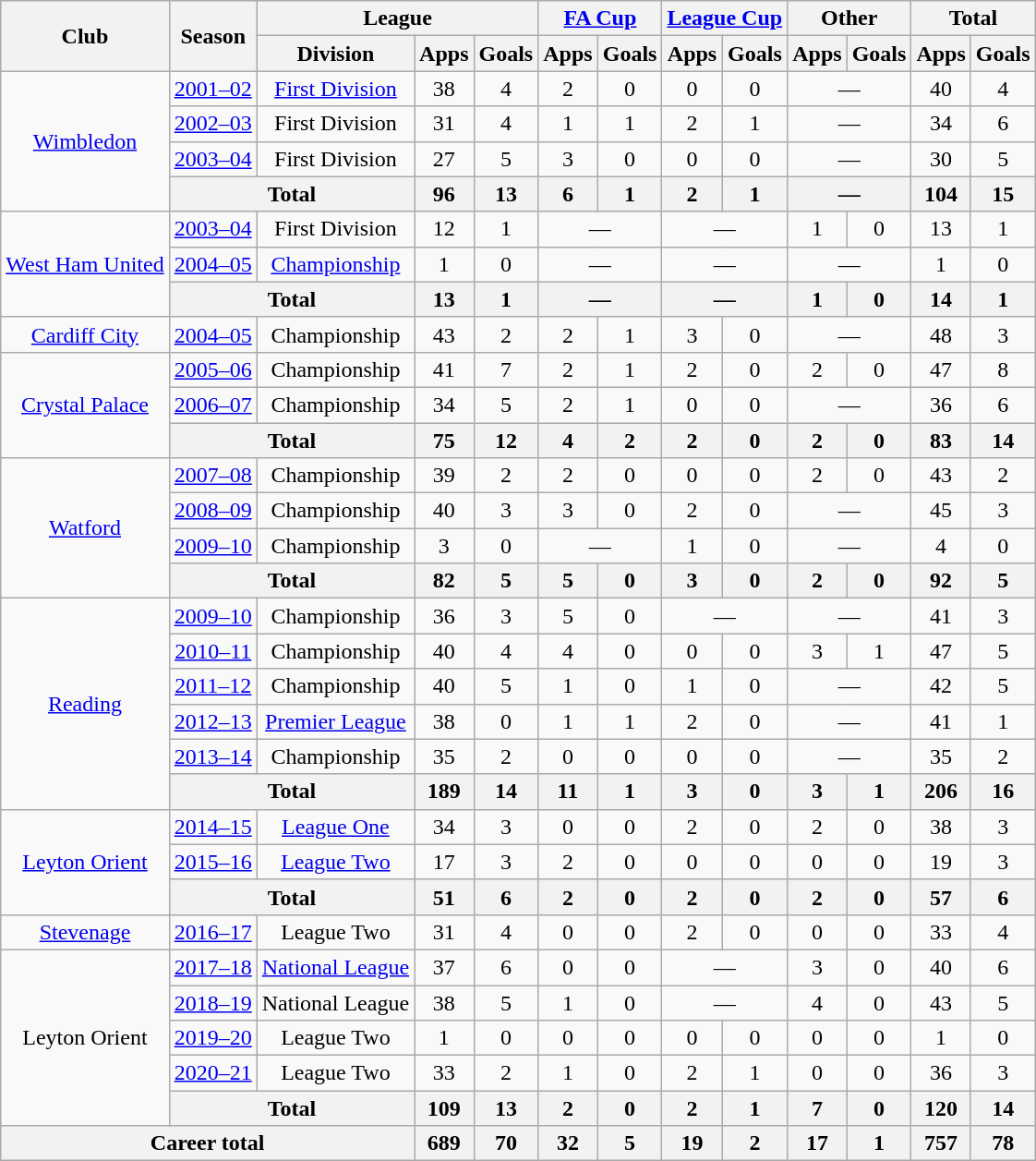<table class=wikitable style="text-align:center;">
<tr>
<th rowspan=2>Club</th>
<th rowspan=2>Season</th>
<th colspan=3>League</th>
<th colspan=2><a href='#'>FA Cup</a></th>
<th colspan=2><a href='#'>League Cup</a></th>
<th colspan=2>Other</th>
<th colspan=2>Total</th>
</tr>
<tr>
<th>Division</th>
<th>Apps</th>
<th>Goals</th>
<th>Apps</th>
<th>Goals</th>
<th>Apps</th>
<th>Goals</th>
<th>Apps</th>
<th>Goals</th>
<th>Apps</th>
<th>Goals</th>
</tr>
<tr>
<td rowspan=4><a href='#'>Wimbledon</a></td>
<td><a href='#'>2001–02</a></td>
<td><a href='#'>First Division</a></td>
<td>38</td>
<td>4</td>
<td>2</td>
<td>0</td>
<td>0</td>
<td>0</td>
<td colspan=2>—</td>
<td>40</td>
<td>4</td>
</tr>
<tr>
<td><a href='#'>2002–03</a></td>
<td>First Division</td>
<td>31</td>
<td>4</td>
<td>1</td>
<td>1</td>
<td>2</td>
<td>1</td>
<td colspan=2>—</td>
<td>34</td>
<td>6</td>
</tr>
<tr>
<td><a href='#'>2003–04</a></td>
<td>First Division</td>
<td>27</td>
<td>5</td>
<td>3</td>
<td>0</td>
<td>0</td>
<td>0</td>
<td colspan=2>—</td>
<td>30</td>
<td>5</td>
</tr>
<tr>
<th colspan=2>Total</th>
<th>96</th>
<th>13</th>
<th>6</th>
<th>1</th>
<th>2</th>
<th>1</th>
<th colspan=2>—</th>
<th>104</th>
<th>15</th>
</tr>
<tr>
<td rowspan=3><a href='#'>West Ham United</a></td>
<td><a href='#'>2003–04</a></td>
<td>First Division</td>
<td>12</td>
<td>1</td>
<td colspan=2>—</td>
<td colspan=2>—</td>
<td>1</td>
<td>0</td>
<td>13</td>
<td>1</td>
</tr>
<tr>
<td><a href='#'>2004–05</a></td>
<td><a href='#'>Championship</a></td>
<td>1</td>
<td>0</td>
<td colspan=2>—</td>
<td colspan=2>—</td>
<td colspan=2>—</td>
<td>1</td>
<td>0</td>
</tr>
<tr>
<th colspan=2>Total</th>
<th>13</th>
<th>1</th>
<th colspan=2>—</th>
<th colspan=2>—</th>
<th>1</th>
<th>0</th>
<th>14</th>
<th>1</th>
</tr>
<tr>
<td><a href='#'>Cardiff City</a></td>
<td><a href='#'>2004–05</a></td>
<td>Championship</td>
<td>43</td>
<td>2</td>
<td>2</td>
<td>1</td>
<td>3</td>
<td>0</td>
<td colspan=2>—</td>
<td>48</td>
<td>3</td>
</tr>
<tr>
<td rowspan=3><a href='#'>Crystal Palace</a></td>
<td><a href='#'>2005–06</a></td>
<td>Championship</td>
<td>41</td>
<td>7</td>
<td>2</td>
<td>1</td>
<td>2</td>
<td>0</td>
<td>2</td>
<td>0</td>
<td>47</td>
<td>8</td>
</tr>
<tr>
<td><a href='#'>2006–07</a></td>
<td>Championship</td>
<td>34</td>
<td>5</td>
<td>2</td>
<td>1</td>
<td>0</td>
<td>0</td>
<td colspan=2>—</td>
<td>36</td>
<td>6</td>
</tr>
<tr>
<th colspan=2>Total</th>
<th>75</th>
<th>12</th>
<th>4</th>
<th>2</th>
<th>2</th>
<th>0</th>
<th>2</th>
<th>0</th>
<th>83</th>
<th>14</th>
</tr>
<tr>
<td rowspan=4><a href='#'>Watford</a></td>
<td><a href='#'>2007–08</a></td>
<td>Championship</td>
<td>39</td>
<td>2</td>
<td>2</td>
<td>0</td>
<td>0</td>
<td>0</td>
<td>2</td>
<td>0</td>
<td>43</td>
<td>2</td>
</tr>
<tr>
<td><a href='#'>2008–09</a></td>
<td>Championship</td>
<td>40</td>
<td>3</td>
<td>3</td>
<td>0</td>
<td>2</td>
<td>0</td>
<td colspan=2>—</td>
<td>45</td>
<td>3</td>
</tr>
<tr>
<td><a href='#'>2009–10</a></td>
<td>Championship</td>
<td>3</td>
<td>0</td>
<td colspan=2>—</td>
<td>1</td>
<td>0</td>
<td colspan=2>—</td>
<td>4</td>
<td>0</td>
</tr>
<tr>
<th colspan=2>Total</th>
<th>82</th>
<th>5</th>
<th>5</th>
<th>0</th>
<th>3</th>
<th>0</th>
<th>2</th>
<th>0</th>
<th>92</th>
<th>5</th>
</tr>
<tr>
<td rowspan=6><a href='#'>Reading</a></td>
<td><a href='#'>2009–10</a></td>
<td>Championship</td>
<td>36</td>
<td>3</td>
<td>5</td>
<td>0</td>
<td colspan=2>—</td>
<td colspan=2>—</td>
<td>41</td>
<td>3</td>
</tr>
<tr>
<td><a href='#'>2010–11</a></td>
<td>Championship</td>
<td>40</td>
<td>4</td>
<td>4</td>
<td>0</td>
<td>0</td>
<td>0</td>
<td>3</td>
<td>1</td>
<td>47</td>
<td>5</td>
</tr>
<tr>
<td><a href='#'>2011–12</a></td>
<td>Championship</td>
<td>40</td>
<td>5</td>
<td>1</td>
<td>0</td>
<td>1</td>
<td>0</td>
<td colspan=2>—</td>
<td>42</td>
<td>5</td>
</tr>
<tr>
<td><a href='#'>2012–13</a></td>
<td><a href='#'>Premier League</a></td>
<td>38</td>
<td>0</td>
<td>1</td>
<td>1</td>
<td>2</td>
<td>0</td>
<td colspan=2>—</td>
<td>41</td>
<td>1</td>
</tr>
<tr>
<td><a href='#'>2013–14</a></td>
<td>Championship</td>
<td>35</td>
<td>2</td>
<td>0</td>
<td>0</td>
<td>0</td>
<td>0</td>
<td colspan=2>—</td>
<td>35</td>
<td>2</td>
</tr>
<tr>
<th colspan=2>Total</th>
<th>189</th>
<th>14</th>
<th>11</th>
<th>1</th>
<th>3</th>
<th>0</th>
<th>3</th>
<th>1</th>
<th>206</th>
<th>16</th>
</tr>
<tr>
<td rowspan=3><a href='#'>Leyton Orient</a></td>
<td><a href='#'>2014–15</a></td>
<td><a href='#'>League One</a></td>
<td>34</td>
<td>3</td>
<td>0</td>
<td>0</td>
<td>2</td>
<td>0</td>
<td>2</td>
<td>0</td>
<td>38</td>
<td>3</td>
</tr>
<tr>
<td><a href='#'>2015–16</a></td>
<td><a href='#'>League Two</a></td>
<td>17</td>
<td>3</td>
<td>2</td>
<td>0</td>
<td>0</td>
<td>0</td>
<td>0</td>
<td>0</td>
<td>19</td>
<td>3</td>
</tr>
<tr>
<th colspan=2>Total</th>
<th>51</th>
<th>6</th>
<th>2</th>
<th>0</th>
<th>2</th>
<th>0</th>
<th>2</th>
<th>0</th>
<th>57</th>
<th>6</th>
</tr>
<tr>
<td><a href='#'>Stevenage</a></td>
<td><a href='#'>2016–17</a></td>
<td>League Two</td>
<td>31</td>
<td>4</td>
<td>0</td>
<td>0</td>
<td>2</td>
<td>0</td>
<td>0</td>
<td>0</td>
<td>33</td>
<td>4</td>
</tr>
<tr>
<td rowspan=5>Leyton Orient</td>
<td><a href='#'>2017–18</a></td>
<td><a href='#'>National League</a></td>
<td>37</td>
<td>6</td>
<td>0</td>
<td>0</td>
<td colspan=2>—</td>
<td>3</td>
<td>0</td>
<td>40</td>
<td>6</td>
</tr>
<tr>
<td><a href='#'>2018–19</a></td>
<td>National League</td>
<td>38</td>
<td>5</td>
<td>1</td>
<td>0</td>
<td colspan=2>—</td>
<td>4</td>
<td>0</td>
<td>43</td>
<td>5</td>
</tr>
<tr>
<td><a href='#'>2019–20</a></td>
<td>League Two</td>
<td>1</td>
<td>0</td>
<td>0</td>
<td>0</td>
<td>0</td>
<td>0</td>
<td>0</td>
<td>0</td>
<td>1</td>
<td>0</td>
</tr>
<tr>
<td><a href='#'>2020–21</a></td>
<td>League Two</td>
<td>33</td>
<td>2</td>
<td>1</td>
<td>0</td>
<td>2</td>
<td>1</td>
<td>0</td>
<td>0</td>
<td>36</td>
<td>3</td>
</tr>
<tr>
<th colspan=2>Total</th>
<th>109</th>
<th>13</th>
<th>2</th>
<th>0</th>
<th>2</th>
<th>1</th>
<th>7</th>
<th>0</th>
<th>120</th>
<th>14</th>
</tr>
<tr>
<th colspan=3>Career total</th>
<th>689</th>
<th>70</th>
<th>32</th>
<th>5</th>
<th>19</th>
<th>2</th>
<th>17</th>
<th>1</th>
<th>757</th>
<th>78</th>
</tr>
</table>
